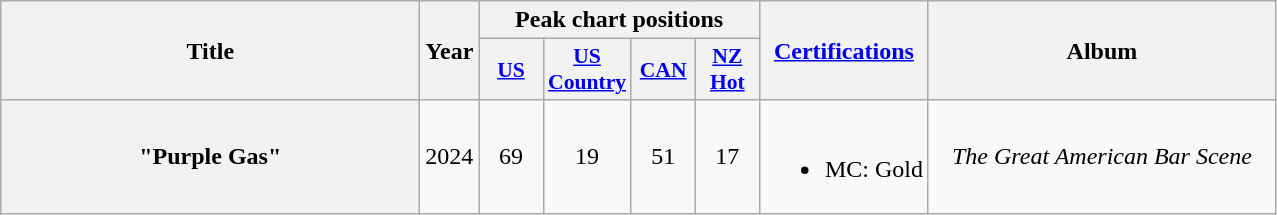<table class="wikitable plainrowheaders" style="text-align:center;">
<tr>
<th scope="col" rowspan="2" style="width:17em;">Title</th>
<th scope="col" rowspan="2">Year</th>
<th scope="col" colspan="4">Peak chart positions</th>
<th scope="col" rowspan="2"><a href='#'>Certifications</a></th>
<th scope="col" rowspan="2" style="width:14em;">Album</th>
</tr>
<tr>
<th scope="col" style="width:2.5em;font-size:90%;"><a href='#'>US</a><br></th>
<th scope="col" style="width:2.5em;font-size:90%;"><a href='#'>US Country</a><br></th>
<th scope="col" style="width:2.5em;font-size:90%;"><a href='#'>CAN</a><br></th>
<th scope="col" style="width:2.5em;font-size:90%;"><a href='#'>NZ Hot</a><br></th>
</tr>
<tr>
<th scope="row">"Purple Gas"<br></th>
<td>2024</td>
<td>69</td>
<td>19</td>
<td>51</td>
<td>17</td>
<td><br><ul><li>MC: Gold</li></ul></td>
<td><em>The Great American Bar Scene</em></td>
</tr>
</table>
